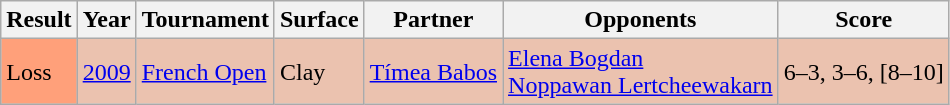<table class="sortable wikitable">
<tr>
<th>Result</th>
<th>Year</th>
<th>Tournament</th>
<th>Surface</th>
<th>Partner</th>
<th>Opponents</th>
<th class="unsortable">Score</th>
</tr>
<tr style="background:#ebc2af;">
<td style="background:#ffa07a;">Loss</td>
<td><a href='#'>2009</a></td>
<td><a href='#'>French Open</a></td>
<td>Clay</td>
<td> <a href='#'>Tímea Babos</a></td>
<td> <a href='#'>Elena Bogdan</a> <br>  <a href='#'>Noppawan Lertcheewakarn</a></td>
<td>6–3, 3–6, [8–10]</td>
</tr>
</table>
